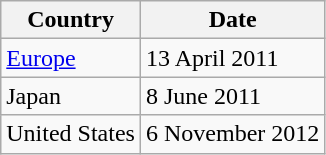<table class="wikitable">
<tr>
<th>Country</th>
<th>Date</th>
</tr>
<tr>
<td><a href='#'>Europe</a></td>
<td>13 April 2011</td>
</tr>
<tr>
<td>Japan</td>
<td>8 June 2011</td>
</tr>
<tr>
<td>United States</td>
<td>6 November 2012</td>
</tr>
</table>
